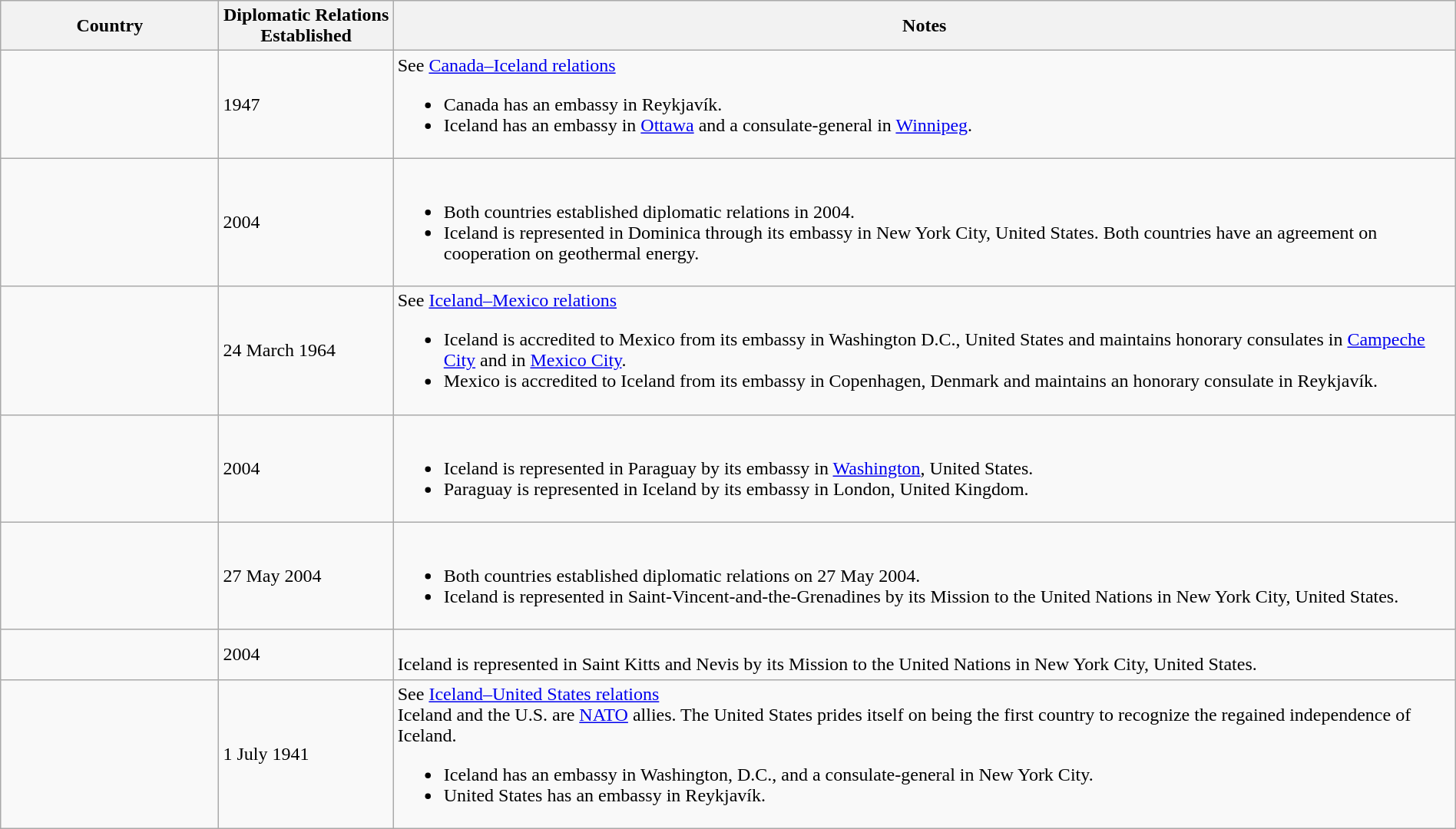<table class="wikitable sortable" style="width:100%; margin:auto;">
<tr>
<th style="width:15%;">Country</th>
<th style="width:12%;">Diplomatic Relations Established</th>
<th>Notes</th>
</tr>
<tr -valign="top">
<td></td>
<td>1947</td>
<td>See <a href='#'>Canada–Iceland relations</a><br><ul><li>Canada has an embassy in Reykjavík.</li><li>Iceland has an embassy in <a href='#'>Ottawa</a> and a consulate-general in <a href='#'>Winnipeg</a>.</li></ul></td>
</tr>
<tr -valign="top">
<td></td>
<td>2004</td>
<td><br><ul><li>Both countries established diplomatic relations in 2004.</li><li>Iceland is represented in Dominica through its embassy in New York City, United States. Both countries have an agreement on cooperation on geothermal energy.</li></ul></td>
</tr>
<tr -valign="top">
<td></td>
<td>24 March 1964</td>
<td>See <a href='#'>Iceland–Mexico relations</a><br><ul><li>Iceland is accredited to Mexico from its embassy in Washington D.C., United States and maintains honorary consulates in <a href='#'>Campeche City</a> and in <a href='#'>Mexico City</a>.</li><li>Mexico is accredited to Iceland from its embassy in Copenhagen, Denmark and maintains an honorary consulate in Reykjavík.</li></ul></td>
</tr>
<tr -valign="top">
<td></td>
<td>2004</td>
<td><br><ul><li>Iceland is represented in Paraguay by its embassy in <a href='#'>Washington</a>, United States.</li><li>Paraguay is represented in Iceland by its embassy in London, United Kingdom.</li></ul></td>
</tr>
<tr -valign="top">
<td></td>
<td>27 May 2004</td>
<td><br><ul><li>Both countries established diplomatic relations on 27 May 2004.</li><li>Iceland is represented in Saint-Vincent-and-the-Grenadines by its Mission to the United Nations in New York City, United States.</li></ul></td>
</tr>
<tr -valign="top">
<td></td>
<td>2004</td>
<td><br>Iceland is represented in Saint Kitts and Nevis by its Mission to the United Nations in New York City, United States.</td>
</tr>
<tr -valign="top">
<td></td>
<td>1 July 1941</td>
<td>See <a href='#'>Iceland–United States relations</a><br>Iceland and the U.S. are <a href='#'>NATO</a> allies. The United States prides itself on being the first country to recognize the regained independence of Iceland.<ul><li>Iceland has an embassy in Washington, D.C., and a consulate-general in New York City.</li><li>United States has an embassy in Reykjavík.</li></ul></td>
</tr>
</table>
